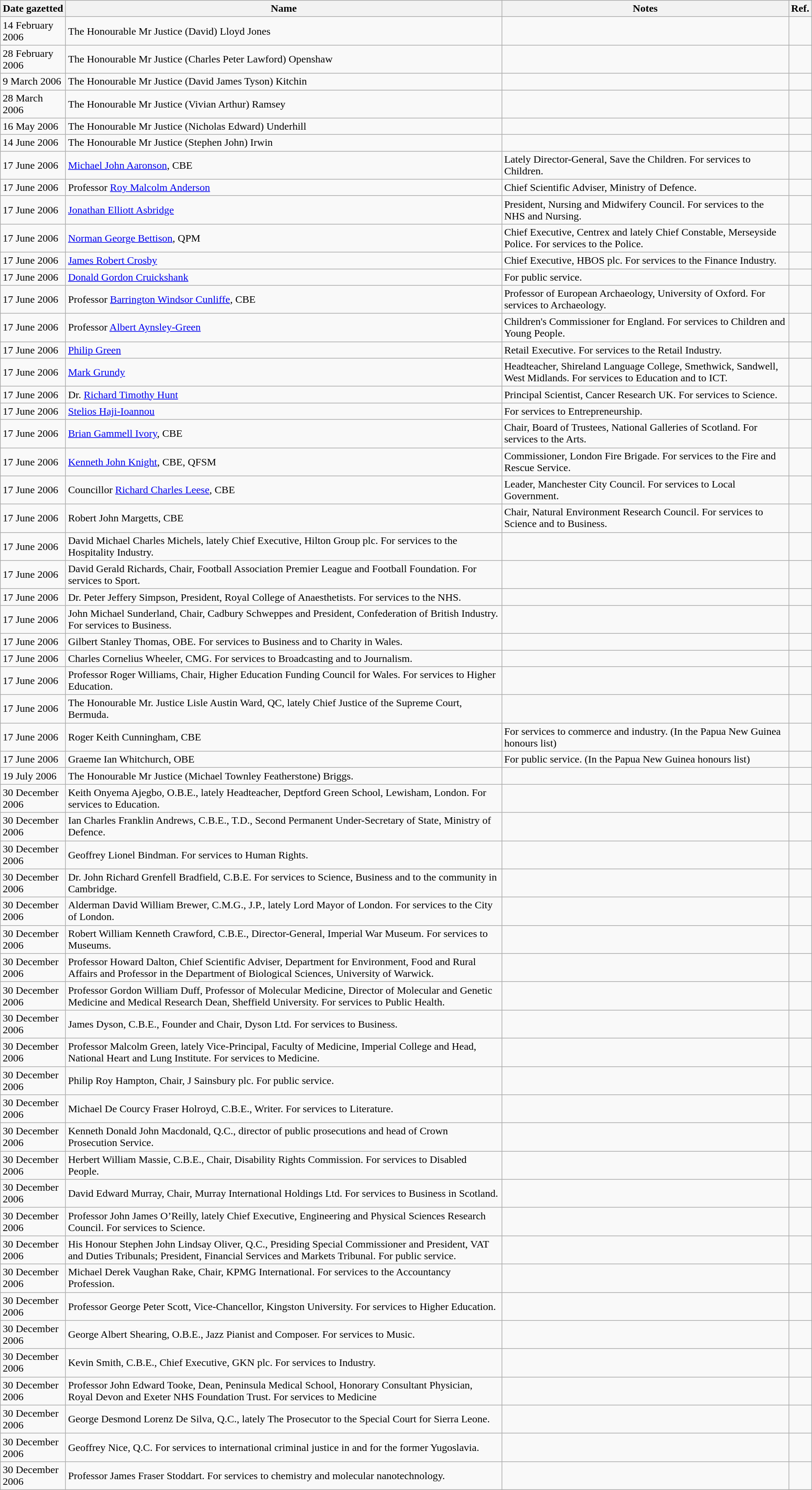<table class="wikitable">
<tr>
<th>Date gazetted</th>
<th>Name</th>
<th>Notes</th>
<th>Ref.</th>
</tr>
<tr>
<td>14 February 2006</td>
<td>The Honourable Mr Justice (David) Lloyd Jones</td>
<td></td>
<td></td>
</tr>
<tr>
<td>28 February 2006</td>
<td>The Honourable Mr Justice (Charles Peter Lawford) Openshaw</td>
<td></td>
<td></td>
</tr>
<tr>
<td>9 March 2006</td>
<td>The Honourable Mr Justice (David James Tyson) Kitchin</td>
<td></td>
<td></td>
</tr>
<tr>
<td>28 March 2006</td>
<td>The Honourable Mr Justice (Vivian Arthur) Ramsey</td>
<td></td>
<td></td>
</tr>
<tr>
<td>16 May 2006</td>
<td>The Honourable Mr Justice (Nicholas Edward) Underhill</td>
<td></td>
<td></td>
</tr>
<tr>
<td>14 June 2006</td>
<td>The Honourable Mr Justice (Stephen John) Irwin</td>
<td></td>
<td></td>
</tr>
<tr>
<td>17 June 2006</td>
<td><a href='#'>Michael John Aaronson</a>, CBE</td>
<td>Lately Director-General, Save the Children. For services to Children.</td>
<td></td>
</tr>
<tr>
<td>17 June 2006</td>
<td>Professor <a href='#'>Roy Malcolm Anderson</a></td>
<td>Chief Scientific Adviser, Ministry of Defence.</td>
<td></td>
</tr>
<tr>
<td>17 June 2006</td>
<td><a href='#'>Jonathan Elliott Asbridge</a></td>
<td>President, Nursing and Midwifery Council. For services to the NHS and Nursing.</td>
<td></td>
</tr>
<tr>
<td>17 June 2006</td>
<td><a href='#'>Norman George Bettison</a>, QPM</td>
<td>Chief Executive, Centrex and lately Chief Constable, Merseyside Police. For services to the Police.</td>
<td></td>
</tr>
<tr>
<td>17 June 2006</td>
<td><a href='#'>James Robert Crosby</a></td>
<td>Chief Executive, HBOS plc. For services to the Finance Industry.</td>
<td></td>
</tr>
<tr>
<td>17 June 2006</td>
<td><a href='#'>Donald Gordon Cruickshank</a></td>
<td>For public service.</td>
<td></td>
</tr>
<tr>
<td>17 June 2006</td>
<td>Professor <a href='#'>Barrington Windsor Cunliffe</a>, CBE</td>
<td>Professor of European Archaeology, University of Oxford. For services to Archaeology.</td>
<td></td>
</tr>
<tr>
<td>17 June 2006</td>
<td>Professor <a href='#'>Albert Aynsley-Green</a></td>
<td>Children's Commissioner for England. For services to Children and Young People.</td>
<td></td>
</tr>
<tr>
<td>17 June 2006</td>
<td><a href='#'>Philip Green</a></td>
<td>Retail Executive. For services to the Retail Industry.</td>
<td></td>
</tr>
<tr>
<td>17 June 2006</td>
<td><a href='#'>Mark Grundy</a></td>
<td>Headteacher, Shireland Language College, Smethwick, Sandwell, West Midlands. For services to Education and to ICT.</td>
<td></td>
</tr>
<tr>
<td>17 June 2006</td>
<td>Dr. <a href='#'>Richard Timothy Hunt</a></td>
<td>Principal Scientist, Cancer Research UK. For services to Science.</td>
<td></td>
</tr>
<tr>
<td>17 June 2006</td>
<td><a href='#'>Stelios Haji-Ioannou</a></td>
<td>For services to Entrepreneurship.</td>
<td></td>
</tr>
<tr>
<td>17 June 2006</td>
<td><a href='#'>Brian Gammell Ivory</a>, CBE</td>
<td>Chair, Board of Trustees, National Galleries of Scotland. For services to the Arts.</td>
<td></td>
</tr>
<tr>
<td>17 June 2006</td>
<td><a href='#'>Kenneth John Knight</a>, CBE, QFSM</td>
<td>Commissioner, London Fire Brigade. For services to the Fire and Rescue Service.</td>
<td></td>
</tr>
<tr>
<td>17 June 2006</td>
<td>Councillor <a href='#'>Richard Charles Leese</a>, CBE</td>
<td>Leader, Manchester City Council. For services to Local Government.</td>
<td></td>
</tr>
<tr>
<td>17 June 2006</td>
<td>Robert John Margetts, CBE</td>
<td>Chair, Natural Environment Research Council. For services to Science and to Business.</td>
<td></td>
</tr>
<tr>
<td>17 June 2006</td>
<td>David Michael Charles Michels, lately Chief Executive, Hilton Group plc. For services to the Hospitality Industry.</td>
<td></td>
<td></td>
</tr>
<tr>
<td>17 June 2006</td>
<td>David Gerald Richards, Chair, Football Association Premier League and Football Foundation. For services to Sport.</td>
<td></td>
<td></td>
</tr>
<tr>
<td>17 June 2006</td>
<td>Dr. Peter Jeffery Simpson, President, Royal College of Anaesthetists. For services to the NHS.</td>
<td></td>
<td></td>
</tr>
<tr>
<td>17 June 2006</td>
<td>John Michael Sunderland, Chair, Cadbury Schweppes and President, Confederation of British Industry. For services to Business.</td>
<td></td>
<td></td>
</tr>
<tr>
<td>17 June 2006</td>
<td>Gilbert Stanley Thomas, OBE. For services to Business and to Charity in Wales.</td>
<td></td>
<td></td>
</tr>
<tr>
<td>17 June 2006</td>
<td>Charles Cornelius Wheeler, CMG. For services to Broadcasting and to Journalism.</td>
<td></td>
<td></td>
</tr>
<tr>
<td>17 June 2006</td>
<td>Professor Roger Williams, Chair, Higher Education Funding Council for Wales. For services to Higher Education.</td>
<td></td>
<td></td>
</tr>
<tr>
<td>17 June 2006</td>
<td>The Honourable Mr. Justice Lisle Austin Ward, QC, lately Chief Justice of the Supreme Court, Bermuda.</td>
<td></td>
<td></td>
</tr>
<tr>
<td>17 June 2006</td>
<td>Roger Keith Cunningham, CBE</td>
<td>For services to commerce and industry. (In the Papua New Guinea honours list)</td>
<td></td>
</tr>
<tr>
<td>17 June 2006</td>
<td>Graeme Ian Whitchurch, OBE</td>
<td>For public service. (In the Papua New Guinea honours list)</td>
<td></td>
</tr>
<tr>
<td>19 July 2006</td>
<td>The Honourable Mr Justice (Michael Townley Featherstone) Briggs.</td>
<td></td>
<td></td>
</tr>
<tr>
<td>30 December 2006</td>
<td>Keith Onyema Ajegbo, O.B.E., lately Headteacher, Deptford Green School, Lewisham, London. For services to Education.</td>
<td></td>
<td></td>
</tr>
<tr>
<td>30 December 2006</td>
<td>Ian Charles Franklin Andrews, C.B.E., T.D., Second Permanent Under-Secretary of State, Ministry of Defence.</td>
<td></td>
<td></td>
</tr>
<tr>
<td>30 December 2006</td>
<td>Geoffrey Lionel Bindman. For services to Human Rights.</td>
<td></td>
<td></td>
</tr>
<tr>
<td>30 December 2006</td>
<td>Dr. John Richard Grenfell Bradfield, C.B.E. For services to Science, Business and to the community in Cambridge.</td>
<td></td>
<td></td>
</tr>
<tr>
<td>30 December 2006</td>
<td>Alderman David William Brewer, C.M.G., J.P., lately Lord Mayor of London. For services to the City of London.</td>
<td></td>
<td></td>
</tr>
<tr>
<td>30 December 2006</td>
<td>Robert William Kenneth Crawford, C.B.E., Director-General, Imperial War Museum. For services to Museums.</td>
<td></td>
<td></td>
</tr>
<tr>
<td>30 December 2006</td>
<td>Professor Howard Dalton, Chief Scientific Adviser, Department for Environment, Food and Rural Affairs and Professor in the Department of Biological Sciences, University of Warwick.</td>
<td></td>
<td></td>
</tr>
<tr>
<td>30 December 2006</td>
<td>Professor Gordon William Duff, Professor of Molecular Medicine, Director of Molecular and Genetic Medicine and Medical Research Dean, Sheffield University. For services to Public Health.</td>
<td></td>
<td></td>
</tr>
<tr>
<td>30 December 2006</td>
<td>James Dyson, C.B.E., Founder and Chair, Dyson Ltd. For services to Business.</td>
<td></td>
<td></td>
</tr>
<tr>
<td>30 December 2006</td>
<td>Professor Malcolm Green, lately Vice-Principal, Faculty of Medicine, Imperial College and Head, National Heart and Lung Institute. For services to Medicine.</td>
<td></td>
<td></td>
</tr>
<tr>
<td>30 December 2006</td>
<td>Philip Roy Hampton, Chair, J Sainsbury plc. For public service.</td>
<td></td>
<td></td>
</tr>
<tr>
<td>30 December 2006</td>
<td>Michael De Courcy Fraser Holroyd, C.B.E., Writer. For services to Literature.</td>
<td></td>
<td></td>
</tr>
<tr>
<td>30 December 2006</td>
<td>Kenneth Donald John Macdonald, Q.C., director of public prosecutions and head of Crown Prosecution Service.</td>
<td></td>
<td></td>
</tr>
<tr>
<td>30 December 2006</td>
<td>Herbert William Massie, C.B.E., Chair, Disability Rights Commission. For services to Disabled People.</td>
<td></td>
<td></td>
</tr>
<tr>
<td>30 December 2006</td>
<td>David Edward Murray, Chair, Murray International Holdings Ltd. For services to Business in Scotland.</td>
<td></td>
<td></td>
</tr>
<tr>
<td>30 December 2006</td>
<td>Professor John James O’Reilly, lately Chief Executive, Engineering and Physical Sciences Research Council. For services to Science.</td>
<td></td>
<td></td>
</tr>
<tr>
<td>30 December 2006</td>
<td>His Honour Stephen John Lindsay Oliver, Q.C., Presiding Special Commissioner and President, VAT and Duties Tribunals; President, Financial Services and Markets Tribunal. For public service.</td>
<td></td>
<td></td>
</tr>
<tr>
<td>30 December 2006</td>
<td>Michael Derek Vaughan Rake, Chair, KPMG International. For services to the Accountancy Profession.</td>
<td></td>
<td></td>
</tr>
<tr>
<td>30 December 2006</td>
<td>Professor George Peter Scott, Vice-Chancellor, Kingston University. For services to Higher Education.</td>
<td></td>
<td></td>
</tr>
<tr>
<td>30 December 2006</td>
<td>George Albert Shearing, O.B.E., Jazz Pianist and Composer. For services to Music.</td>
<td></td>
<td></td>
</tr>
<tr>
<td>30 December 2006</td>
<td>Kevin Smith, C.B.E., Chief Executive, GKN plc. For services to Industry.</td>
<td></td>
<td></td>
</tr>
<tr>
<td>30 December 2006</td>
<td>Professor John Edward Tooke, Dean, Peninsula Medical School, Honorary Consultant Physician, Royal Devon and Exeter NHS Foundation Trust. For services to Medicine</td>
<td></td>
<td></td>
</tr>
<tr>
<td>30 December 2006</td>
<td>George Desmond Lorenz De Silva, Q.C., lately The Prosecutor to the Special Court for Sierra Leone.</td>
<td></td>
<td></td>
</tr>
<tr>
<td>30 December 2006</td>
<td>Geoffrey Nice, Q.C. For services to international criminal justice in and for the former Yugoslavia.</td>
<td></td>
<td></td>
</tr>
<tr>
<td>30 December 2006</td>
<td>Professor James Fraser Stoddart. For services to chemistry and molecular nanotechnology.</td>
<td></td>
<td></td>
</tr>
</table>
